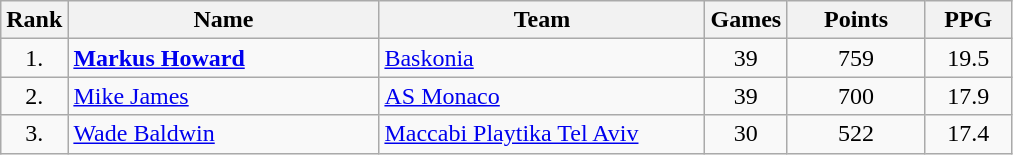<table | class="wikitable" style="text-align: center;">
<tr>
<th>Rank</th>
<th width=200>Name</th>
<th width=210>Team</th>
<th>Games</th>
<th width=85>Points</th>
<th width=50>PPG</th>
</tr>
<tr>
<td>1.</td>
<td align="left"> <strong><a href='#'>Markus Howard</a></strong></td>
<td align="left"> <a href='#'>Baskonia</a></td>
<td>39</td>
<td>759</td>
<td>19.5</td>
</tr>
<tr>
<td>2.</td>
<td align="left"> <a href='#'>Mike James</a></td>
<td align="left"> <a href='#'>AS Monaco</a></td>
<td>39</td>
<td>700</td>
<td>17.9</td>
</tr>
<tr>
<td>3.</td>
<td align="left"> <a href='#'>Wade Baldwin</a></td>
<td align="left"> <a href='#'>Maccabi Playtika Tel Aviv</a></td>
<td>30</td>
<td>522</td>
<td>17.4</td>
</tr>
</table>
